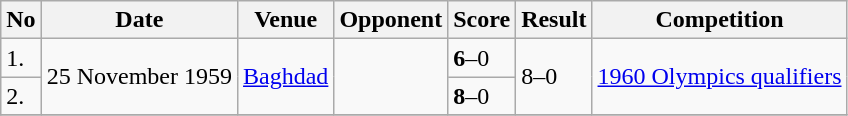<table class="wikitable" style="font-size:100%;">
<tr>
<th>No</th>
<th>Date</th>
<th>Venue</th>
<th>Opponent</th>
<th>Score</th>
<th>Result</th>
<th>Competition</th>
</tr>
<tr>
<td>1.</td>
<td rowspan="2">25 November 1959</td>
<td rowspan="2"><a href='#'>Baghdad</a></td>
<td rowspan="2"></td>
<td><strong>6</strong>–0</td>
<td rowspan="2">8–0</td>
<td rowspan="2"><a href='#'>1960 Olympics qualifiers</a></td>
</tr>
<tr>
<td>2.</td>
<td><strong>8</strong>–0</td>
</tr>
<tr>
</tr>
</table>
